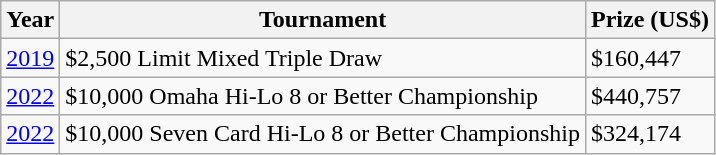<table class="wikitable">
<tr>
<th>Year</th>
<th>Tournament</th>
<th>Prize (US$)</th>
</tr>
<tr>
<td><a href='#'>2019</a></td>
<td>$2,500 Limit Mixed Triple Draw</td>
<td>$160,447</td>
</tr>
<tr>
<td><a href='#'>2022</a></td>
<td>$10,000 Omaha Hi-Lo 8 or Better Championship</td>
<td>$440,757</td>
</tr>
<tr>
<td><a href='#'>2022</a></td>
<td>$10,000 Seven Card Hi-Lo 8 or Better Championship</td>
<td>$324,174</td>
</tr>
</table>
